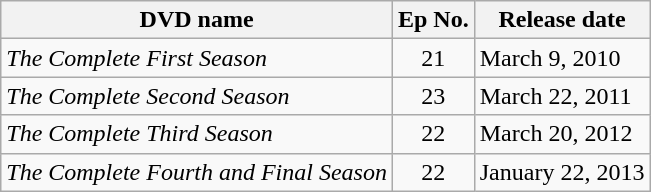<table class="wikitable">
<tr>
<th>DVD name</th>
<th>Ep No.</th>
<th>Release date</th>
</tr>
<tr>
<td><em>The Complete First Season</em></td>
<td align="center">21</td>
<td>March 9, 2010</td>
</tr>
<tr>
<td><em>The Complete Second Season</em></td>
<td align="center">23</td>
<td>March 22, 2011</td>
</tr>
<tr>
<td><em>The Complete Third Season</em></td>
<td align="center">22</td>
<td>March 20, 2012</td>
</tr>
<tr>
<td><em>The Complete Fourth and Final Season</em></td>
<td align="center">22</td>
<td>January 22, 2013</td>
</tr>
</table>
